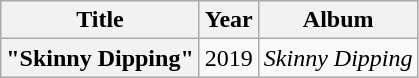<table class="wikitable plainrowheaders" style="text-align:center;">
<tr>
<th>Title</th>
<th>Year</th>
<th>Album</th>
</tr>
<tr>
<th scope="row">"Skinny Dipping" <br></th>
<td>2019</td>
<td><em>Skinny Dipping</em></td>
</tr>
</table>
